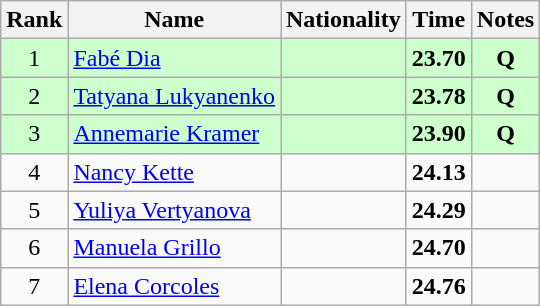<table class="wikitable sortable" style="text-align:center">
<tr>
<th>Rank</th>
<th>Name</th>
<th>Nationality</th>
<th>Time</th>
<th>Notes</th>
</tr>
<tr bgcolor=ccffcc>
<td>1</td>
<td align=left><a href='#'>Fabé Dia</a></td>
<td align=left></td>
<td><strong>23.70</strong></td>
<td><strong>Q</strong></td>
</tr>
<tr bgcolor=ccffcc>
<td>2</td>
<td align=left><a href='#'>Tatyana Lukyanenko</a></td>
<td align=left></td>
<td><strong>23.78</strong></td>
<td><strong>Q</strong></td>
</tr>
<tr bgcolor=ccffcc>
<td>3</td>
<td align=left><a href='#'>Annemarie Kramer</a></td>
<td align=left></td>
<td><strong>23.90</strong></td>
<td><strong>Q</strong></td>
</tr>
<tr>
<td>4</td>
<td align=left><a href='#'>Nancy Kette</a></td>
<td align=left></td>
<td><strong>24.13</strong></td>
<td></td>
</tr>
<tr>
<td>5</td>
<td align=left><a href='#'>Yuliya Vertyanova</a></td>
<td align=left></td>
<td><strong>24.29</strong></td>
<td></td>
</tr>
<tr>
<td>6</td>
<td align=left><a href='#'>Manuela Grillo</a></td>
<td align=left></td>
<td><strong>24.70</strong></td>
<td></td>
</tr>
<tr>
<td>7</td>
<td align=left><a href='#'>Elena Corcoles</a></td>
<td align=left></td>
<td><strong>24.76</strong></td>
<td></td>
</tr>
</table>
